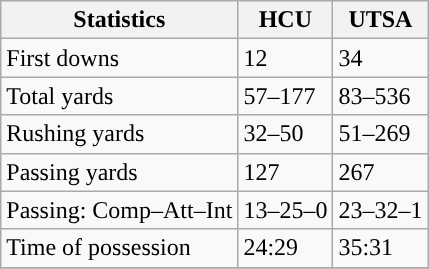<table class="wikitable" style="float: left;">
<tr>
<th>Statistics</th>
<th>HCU</th>
<th>UTSA</th>
</tr>
<tr>
<td>First downs</td>
<td>12</td>
<td>34</td>
</tr>
<tr>
<td>Total yards</td>
<td>57–177</td>
<td>83–536</td>
</tr>
<tr>
<td>Rushing yards</td>
<td>32–50</td>
<td>51–269</td>
</tr>
<tr>
<td>Passing yards</td>
<td>127</td>
<td>267</td>
</tr>
<tr>
<td>Passing: Comp–Att–Int</td>
<td>13–25–0</td>
<td>23–32–1</td>
</tr>
<tr>
<td>Time of possession</td>
<td>24:29</td>
<td>35:31</td>
</tr>
<tr>
</tr>
</table>
